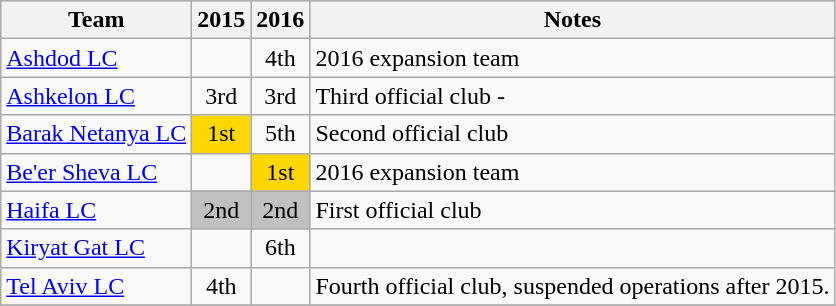<table class="wikitable">
<tr style="background:#cccccc;">
<th>Team</th>
<th>2015</th>
<th>2016</th>
<th>Notes</th>
</tr>
<tr>
<td><a href='#'>Ashdod LC</a></td>
<td></td>
<td align=center>4th</td>
<td>2016 expansion team</td>
</tr>
<tr>
<td><a href='#'>Ashkelon LC</a></td>
<td align=center>3rd</td>
<td align=center>3rd</td>
<td>Third official club - </td>
</tr>
<tr>
<td><a href='#'>Barak Netanya LC</a></td>
<td align=center bgcolor=gold>1st</td>
<td align=center>5th</td>
<td>Second official club</td>
</tr>
<tr>
<td><a href='#'>Be'er Sheva LC</a></td>
<td></td>
<td align=center bgcolor=gold>1st</td>
<td>2016 expansion team</td>
</tr>
<tr>
<td><a href='#'>Haifa LC</a></td>
<td align=center bgcolor=silver>2nd</td>
<td align=center bgcolor=silver>2nd</td>
<td>First official club</td>
</tr>
<tr>
<td><a href='#'>Kiryat Gat LC</a></td>
<td></td>
<td align=center>6th</td>
<td></td>
</tr>
<tr>
<td><a href='#'>Tel Aviv LC</a></td>
<td align=center>4th</td>
<td></td>
<td>Fourth official club, suspended operations after 2015.</td>
</tr>
<tr>
</tr>
</table>
